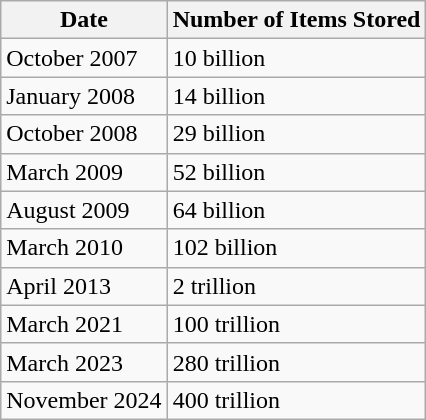<table class="wikitable">
<tr>
<th>Date</th>
<th>Number of Items Stored</th>
</tr>
<tr>
<td>October 2007</td>
<td>10 billion</td>
</tr>
<tr>
<td>January 2008</td>
<td>14 billion</td>
</tr>
<tr>
<td>October 2008</td>
<td>29 billion</td>
</tr>
<tr>
<td>March 2009</td>
<td>52 billion</td>
</tr>
<tr>
<td>August 2009</td>
<td>64 billion</td>
</tr>
<tr>
<td>March 2010</td>
<td>102 billion</td>
</tr>
<tr>
<td>April 2013</td>
<td>2 trillion</td>
</tr>
<tr>
<td>March 2021</td>
<td>100 trillion</td>
</tr>
<tr>
<td>March 2023</td>
<td>280 trillion</td>
</tr>
<tr>
<td>November 2024</td>
<td>400 trillion</td>
</tr>
</table>
